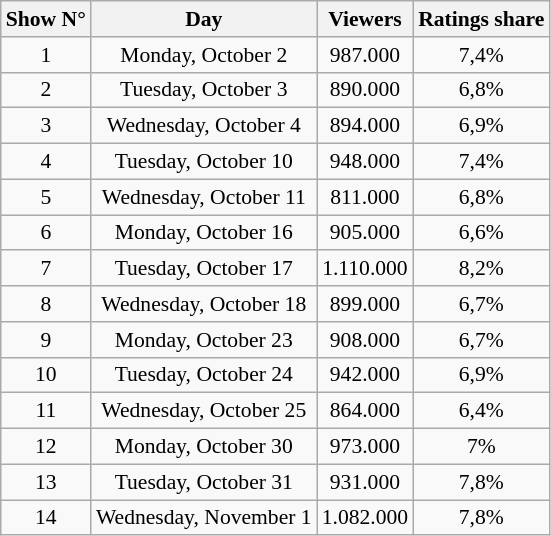<table class="wikitable sortable centre" style="text-align:center; font-size:90%">
<tr>
<th>Show N°</th>
<th>Day</th>
<th>Viewers</th>
<th>Ratings share</th>
</tr>
<tr>
<td>1</td>
<td>Monday, October 2</td>
<td>987.000</td>
<td>7,4%</td>
</tr>
<tr>
<td>2</td>
<td>Tuesday, October 3</td>
<td>890.000</td>
<td>6,8%</td>
</tr>
<tr>
<td>3</td>
<td>Wednesday, October 4</td>
<td>894.000</td>
<td>6,9%</td>
</tr>
<tr>
<td>4</td>
<td>Tuesday, October 10</td>
<td>948.000</td>
<td>7,4%</td>
</tr>
<tr>
<td>5</td>
<td>Wednesday, October 11</td>
<td>811.000</td>
<td>6,8%</td>
</tr>
<tr>
<td>6</td>
<td>Monday, October 16</td>
<td>905.000</td>
<td>6,6%</td>
</tr>
<tr>
<td>7</td>
<td>Tuesday, October 17</td>
<td>1.110.000</td>
<td>8,2%</td>
</tr>
<tr>
<td>8</td>
<td>Wednesday, October 18</td>
<td>899.000</td>
<td>6,7%</td>
</tr>
<tr>
<td>9</td>
<td>Monday, October 23</td>
<td>908.000</td>
<td>6,7%</td>
</tr>
<tr>
<td>10</td>
<td>Tuesday, October 24</td>
<td>942.000</td>
<td>6,9%</td>
</tr>
<tr>
<td>11</td>
<td>Wednesday, October 25</td>
<td>864.000</td>
<td>6,4%</td>
</tr>
<tr>
<td>12</td>
<td>Monday, October 30</td>
<td>973.000</td>
<td>7%</td>
</tr>
<tr>
<td>13</td>
<td>Tuesday, October 31</td>
<td>931.000</td>
<td>7,8%</td>
</tr>
<tr>
<td>14</td>
<td>Wednesday, November 1</td>
<td>1.082.000</td>
<td>7,8%</td>
</tr>
</table>
